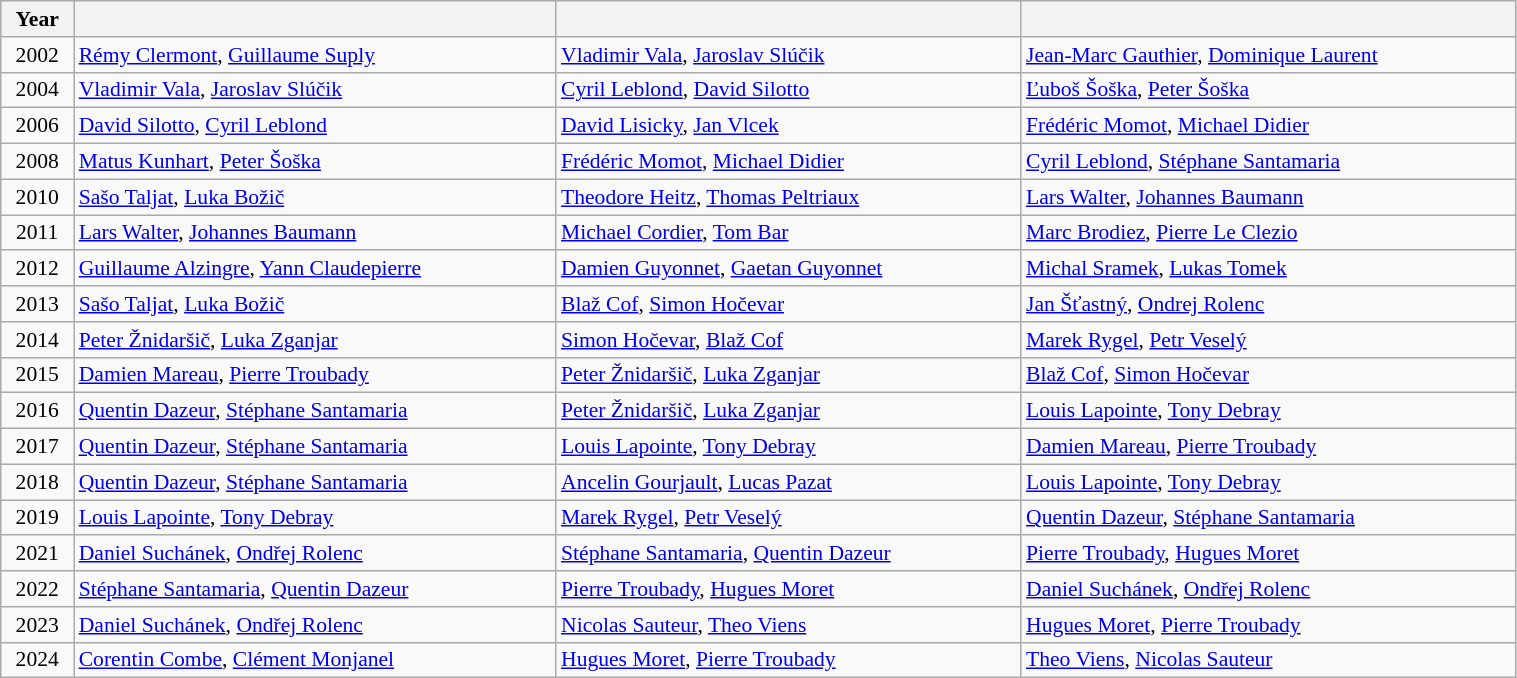<table class="wikitable" width=80% style="font-size:90%; text-align:left;">
<tr>
<th>Year</th>
<th></th>
<th></th>
<th></th>
</tr>
<tr>
<td align=center>2002</td>
<td> <a href='#'>Rémy Clermont</a>, <a href='#'>Guillaume Suply</a></td>
<td> <a href='#'>Vladimir Vala</a>, <a href='#'>Jaroslav Slúčik</a></td>
<td> <a href='#'>Jean-Marc Gauthier</a>, <a href='#'>Dominique Laurent</a></td>
</tr>
<tr>
<td align=center>2004</td>
<td> <a href='#'>Vladimir Vala</a>, <a href='#'>Jaroslav Slúčik</a></td>
<td> <a href='#'>Cyril Leblond</a>, <a href='#'>David Silotto</a></td>
<td> <a href='#'>Ľuboš Šoška</a>, <a href='#'>Peter Šoška</a></td>
</tr>
<tr>
<td align=center>2006</td>
<td> <a href='#'>David Silotto</a>, <a href='#'>Cyril Leblond</a></td>
<td> <a href='#'>David Lisicky</a>, <a href='#'>Jan Vlcek</a></td>
<td> <a href='#'>Frédéric Momot</a>, <a href='#'>Michael Didier</a></td>
</tr>
<tr>
<td align=center>2008</td>
<td> <a href='#'>Matus Kunhart</a>, <a href='#'>Peter Šoška</a></td>
<td> <a href='#'>Frédéric Momot</a>, <a href='#'>Michael Didier</a></td>
<td> <a href='#'>Cyril Leblond</a>, <a href='#'>Stéphane Santamaria</a></td>
</tr>
<tr>
<td align=center>2010</td>
<td> <a href='#'>Sašo Taljat</a>, <a href='#'>Luka Božič</a></td>
<td> <a href='#'>Theodore Heitz</a>, <a href='#'>Thomas Peltriaux</a></td>
<td> <a href='#'>Lars Walter</a>, <a href='#'>Johannes Baumann</a></td>
</tr>
<tr>
<td align=center>2011</td>
<td> <a href='#'>Lars Walter</a>, <a href='#'>Johannes Baumann</a></td>
<td> <a href='#'>Michael Cordier</a>, <a href='#'>Tom Bar</a></td>
<td> <a href='#'>Marc Brodiez</a>, <a href='#'>Pierre Le Clezio</a></td>
</tr>
<tr>
<td align=center>2012</td>
<td> <a href='#'>Guillaume Alzingre</a>, <a href='#'>Yann Claudepierre</a></td>
<td> <a href='#'>Damien Guyonnet</a>, <a href='#'>Gaetan Guyonnet</a></td>
<td> <a href='#'>Michal Sramek</a>, <a href='#'>Lukas Tomek</a></td>
</tr>
<tr>
<td align=center>2013</td>
<td> <a href='#'>Sašo Taljat</a>, <a href='#'>Luka Božič</a></td>
<td> <a href='#'>Blaž Cof</a>, <a href='#'>Simon Hočevar</a></td>
<td> <a href='#'>Jan Šťastný</a>, <a href='#'>Ondrej Rolenc</a></td>
</tr>
<tr>
<td align=center>2014</td>
<td> <a href='#'>Peter Žnidaršič</a>, <a href='#'>Luka Zganjar</a></td>
<td> <a href='#'>Simon Hočevar</a>, <a href='#'>Blaž Cof</a></td>
<td> <a href='#'>Marek Rygel</a>, <a href='#'>Petr Veselý</a></td>
</tr>
<tr>
<td align=center>2015</td>
<td> <a href='#'>Damien Mareau</a>, <a href='#'>Pierre Troubady</a></td>
<td> <a href='#'>Peter Žnidaršič</a>, <a href='#'>Luka Zganjar</a></td>
<td> <a href='#'>Blaž Cof</a>, <a href='#'>Simon Hočevar</a></td>
</tr>
<tr>
<td align=center>2016</td>
<td> <a href='#'>Quentin Dazeur</a>, <a href='#'>Stéphane Santamaria</a></td>
<td> <a href='#'>Peter Žnidaršič</a>, <a href='#'>Luka Zganjar</a></td>
<td> <a href='#'>Louis Lapointe</a>, <a href='#'>Tony Debray</a></td>
</tr>
<tr>
<td align=center>2017</td>
<td> <a href='#'>Quentin Dazeur</a>, <a href='#'>Stéphane Santamaria</a></td>
<td> <a href='#'>Louis Lapointe</a>, <a href='#'>Tony Debray</a></td>
<td> <a href='#'>Damien Mareau</a>, <a href='#'>Pierre Troubady</a></td>
</tr>
<tr>
<td align=center>2018</td>
<td> <a href='#'>Quentin Dazeur</a>, <a href='#'>Stéphane Santamaria</a></td>
<td> <a href='#'>Ancelin Gourjault</a>, <a href='#'>Lucas Pazat</a></td>
<td> <a href='#'>Louis Lapointe</a>, <a href='#'>Tony Debray</a></td>
</tr>
<tr>
<td align=center>2019</td>
<td> <a href='#'>Louis Lapointe</a>, <a href='#'>Tony Debray</a></td>
<td> <a href='#'>Marek Rygel</a>, <a href='#'>Petr Veselý</a></td>
<td> <a href='#'>Quentin Dazeur</a>, <a href='#'>Stéphane Santamaria</a></td>
</tr>
<tr>
<td align=center>2021</td>
<td> <a href='#'>Daniel Suchánek</a>, <a href='#'>Ondřej Rolenc</a></td>
<td> <a href='#'>Stéphane Santamaria</a>, <a href='#'>Quentin Dazeur</a></td>
<td> <a href='#'>Pierre Troubady</a>, <a href='#'>Hugues Moret</a></td>
</tr>
<tr>
<td align=center>2022</td>
<td> <a href='#'>Stéphane Santamaria</a>, <a href='#'>Quentin Dazeur</a></td>
<td> <a href='#'>Pierre Troubady</a>, <a href='#'>Hugues Moret</a></td>
<td> <a href='#'>Daniel Suchánek</a>, <a href='#'>Ondřej Rolenc</a></td>
</tr>
<tr>
<td align=center>2023</td>
<td> <a href='#'>Daniel Suchánek</a>, <a href='#'>Ondřej Rolenc</a></td>
<td> <a href='#'>Nicolas Sauteur</a>, <a href='#'>Theo Viens</a></td>
<td> <a href='#'>Hugues Moret</a>, <a href='#'>Pierre Troubady</a></td>
</tr>
<tr>
<td align=center>2024</td>
<td> <a href='#'>Corentin Combe</a>, <a href='#'>Clément Monjanel</a></td>
<td> <a href='#'>Hugues Moret</a>, <a href='#'>Pierre Troubady</a></td>
<td> <a href='#'>Theo Viens</a>, <a href='#'>Nicolas Sauteur</a></td>
</tr>
</table>
